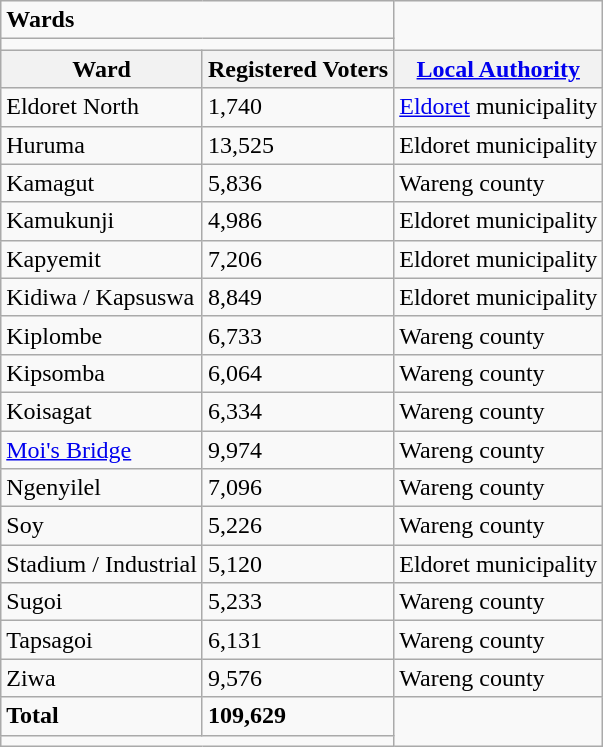<table class="wikitable">
<tr>
<td colspan="2"><strong>Wards</strong></td>
</tr>
<tr>
<td colspan="2"></td>
</tr>
<tr>
<th>Ward</th>
<th>Registered Voters</th>
<th><a href='#'>Local Authority</a></th>
</tr>
<tr>
<td>Eldoret North</td>
<td>1,740</td>
<td><a href='#'>Eldoret</a> municipality</td>
</tr>
<tr>
<td>Huruma</td>
<td>13,525</td>
<td>Eldoret municipality</td>
</tr>
<tr>
<td>Kamagut</td>
<td>5,836</td>
<td>Wareng county</td>
</tr>
<tr>
<td>Kamukunji</td>
<td>4,986</td>
<td>Eldoret municipality</td>
</tr>
<tr>
<td>Kapyemit</td>
<td>7,206</td>
<td>Eldoret municipality</td>
</tr>
<tr>
<td>Kidiwa / Kapsuswa</td>
<td>8,849</td>
<td>Eldoret municipality</td>
</tr>
<tr>
<td>Kiplombe</td>
<td>6,733</td>
<td>Wareng county</td>
</tr>
<tr>
<td>Kipsomba</td>
<td>6,064</td>
<td>Wareng county</td>
</tr>
<tr>
<td>Koisagat</td>
<td>6,334</td>
<td>Wareng county</td>
</tr>
<tr>
<td><a href='#'>Moi's Bridge</a></td>
<td>9,974</td>
<td>Wareng county</td>
</tr>
<tr>
<td>Ngenyilel</td>
<td>7,096</td>
<td>Wareng county</td>
</tr>
<tr>
<td>Soy</td>
<td>5,226</td>
<td>Wareng county</td>
</tr>
<tr>
<td>Stadium / Industrial</td>
<td>5,120</td>
<td>Eldoret municipality</td>
</tr>
<tr>
<td>Sugoi</td>
<td>5,233</td>
<td>Wareng county</td>
</tr>
<tr>
<td>Tapsagoi</td>
<td>6,131</td>
<td>Wareng county</td>
</tr>
<tr>
<td>Ziwa</td>
<td>9,576</td>
<td>Wareng county</td>
</tr>
<tr>
<td><strong>Total</strong></td>
<td><strong>109,629</strong></td>
</tr>
<tr>
<td colspan="2"></td>
</tr>
</table>
